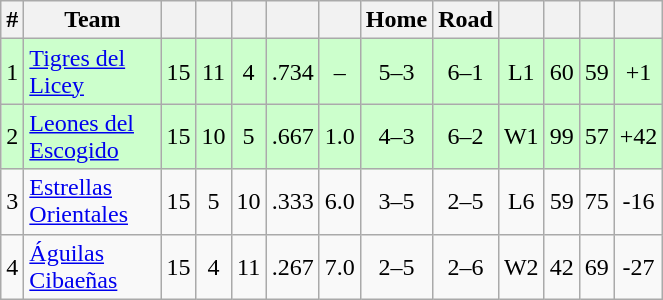<table class="wikitable plainrowheaders" width="35%" style="text-align:center;">
<tr>
<th>#</th>
<th>Team</th>
<th></th>
<th></th>
<th></th>
<th></th>
<th></th>
<th>Home</th>
<th>Road</th>
<th></th>
<th></th>
<th></th>
<th></th>
</tr>
<tr bgcolor="#ccffcc">
<td>1</td>
<td align="left"><a href='#'>Tigres del Licey</a></td>
<td>15</td>
<td>11</td>
<td>4</td>
<td>.734</td>
<td>–</td>
<td>5–3</td>
<td>6–1</td>
<td>L1</td>
<td>60</td>
<td>59</td>
<td>+1</td>
</tr>
<tr bgcolor="#ccffcc">
<td>2</td>
<td align="left"><a href='#'>Leones del Escogido</a></td>
<td>15</td>
<td>10</td>
<td>5</td>
<td>.667</td>
<td>1.0</td>
<td>4–3</td>
<td>6–2</td>
<td>W1</td>
<td>99</td>
<td>57</td>
<td>+42</td>
</tr>
<tr>
<td>3</td>
<td align="left"><a href='#'>Estrellas Orientales</a></td>
<td>15</td>
<td>5</td>
<td>10</td>
<td>.333</td>
<td>6.0</td>
<td>3–5</td>
<td>2–5</td>
<td>L6</td>
<td>59</td>
<td>75</td>
<td>-16</td>
</tr>
<tr>
<td>4</td>
<td align="left"><a href='#'>Águilas Cibaeñas</a></td>
<td>15</td>
<td>4</td>
<td>11</td>
<td>.267</td>
<td>7.0</td>
<td>2–5</td>
<td>2–6</td>
<td>W2</td>
<td>42</td>
<td>69</td>
<td>-27</td>
</tr>
</table>
